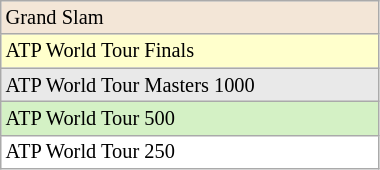<table class="wikitable" style="font-size:85%;width:20%">
<tr bgcolor="#F3E6D7">
<td>Grand Slam</td>
</tr>
<tr bgcolor="#ffffcc">
<td>ATP World Tour Finals</td>
</tr>
<tr bgcolor="#E9E9E9">
<td>ATP World Tour Masters 1000</td>
</tr>
<tr bgcolor="#D4F1C5">
<td>ATP World Tour 500</td>
</tr>
<tr bgcolor="#ffffff">
<td>ATP World Tour 250</td>
</tr>
</table>
